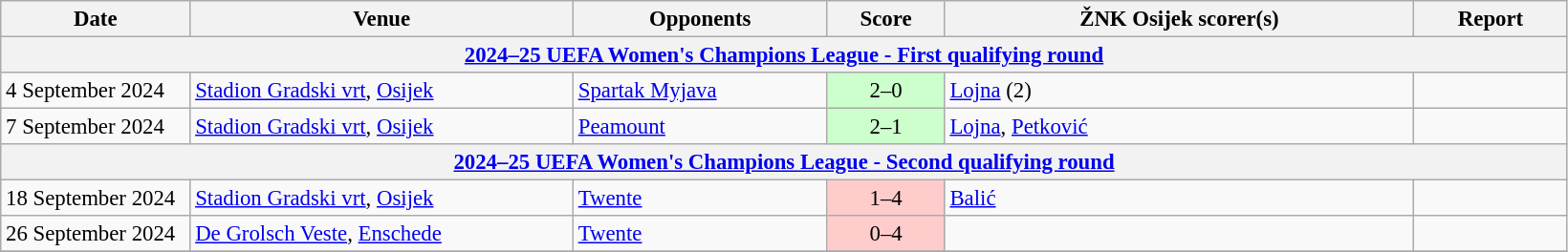<table class="wikitable" style="font-size:95%;">
<tr>
<th width=125>Date</th>
<th width=260>Venue</th>
<th width=170>Opponents</th>
<th width= 75>Score</th>
<th width=320>ŽNK Osijek scorer(s)</th>
<th width=100>Report</th>
</tr>
<tr>
<th colspan=7><a href='#'>2024–25 UEFA Women's Champions League - First qualifying round</a></th>
</tr>
<tr>
<td>4 September 2024</td>
<td><a href='#'>Stadion Gradski vrt</a>, <a href='#'>Osijek</a></td>
<td> <a href='#'>Spartak Myjava</a></td>
<td align=center bgcolor=#CCFFCC>2–0</td>
<td><a href='#'>Lojna</a> (2)</td>
<td></td>
</tr>
<tr>
<td>7 September 2024</td>
<td><a href='#'>Stadion Gradski vrt</a>, <a href='#'>Osijek</a></td>
<td> <a href='#'>Peamount</a></td>
<td align=center bgcolor=#CCFFCC>2–1</td>
<td><a href='#'>Lojna</a>, <a href='#'>Petković</a></td>
<td></td>
</tr>
<tr>
<th colspan=7><a href='#'>2024–25 UEFA Women's Champions League - Second qualifying round</a></th>
</tr>
<tr>
<td>18 September 2024</td>
<td><a href='#'>Stadion Gradski vrt</a>, <a href='#'>Osijek</a></td>
<td> <a href='#'>Twente</a></td>
<td align="center" bgcolor="#FFCCCC">1–4</td>
<td><a href='#'>Balić</a></td>
<td></td>
</tr>
<tr>
<td>26 September 2024</td>
<td><a href='#'>De Grolsch Veste</a>, <a href='#'>Enschede</a></td>
<td> <a href='#'>Twente</a></td>
<td align="center" bgcolor="#FFCCCC">0–4</td>
<td></td>
<td></td>
</tr>
<tr>
</tr>
</table>
